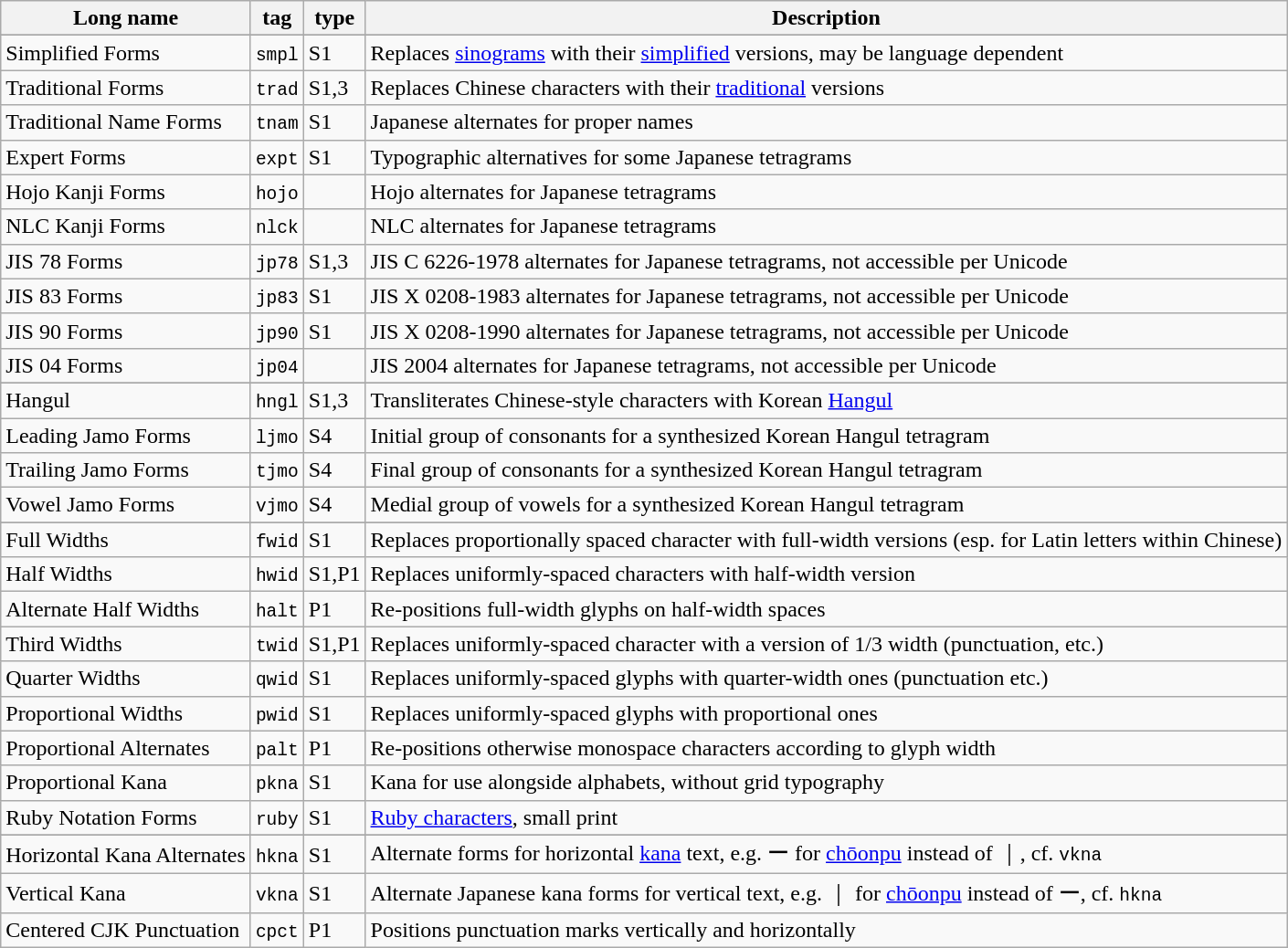<table class="wikitable sortable">
<tr>
<th>Long name</th>
<th>tag</th>
<th>type</th>
<th class="unsortable">Description</th>
</tr>
<tr>
</tr>
<tr>
<td>Simplified Forms</td>
<td><code>smpl</code></td>
<td>S1</td>
<td>Replaces <a href='#'>sinograms</a> with their <a href='#'>simplified</a> versions, may be language dependent</td>
</tr>
<tr>
<td>Traditional Forms</td>
<td><code>trad</code></td>
<td>S1,3</td>
<td>Replaces Chinese characters with their <a href='#'>traditional</a> versions</td>
</tr>
<tr>
<td>Traditional Name Forms</td>
<td><code>tnam</code></td>
<td>S1</td>
<td>Japanese alternates for proper names</td>
</tr>
<tr>
<td>Expert Forms</td>
<td><code>expt</code></td>
<td>S1</td>
<td>Typographic alternatives for some Japanese tetragrams</td>
</tr>
<tr>
<td>Hojo Kanji Forms</td>
<td><code>hojo</code></td>
<td></td>
<td>Hojo alternates for Japanese tetragrams</td>
</tr>
<tr>
<td>NLC Kanji Forms</td>
<td><code>nlck</code></td>
<td></td>
<td>NLC alternates for Japanese tetragrams</td>
</tr>
<tr>
<td>JIS 78 Forms</td>
<td><code>jp78</code></td>
<td>S1,3</td>
<td>JIS C 6226-1978 alternates for Japanese tetragrams, not accessible per Unicode</td>
</tr>
<tr>
<td>JIS 83 Forms</td>
<td><code>jp83</code></td>
<td>S1</td>
<td>JIS X 0208-1983 alternates for Japanese tetragrams, not accessible per Unicode</td>
</tr>
<tr>
<td>JIS 90 Forms</td>
<td><code>jp90</code></td>
<td>S1</td>
<td>JIS X 0208-1990 alternates for Japanese tetragrams, not accessible per Unicode</td>
</tr>
<tr>
<td>JIS 04 Forms</td>
<td><code>jp04</code></td>
<td></td>
<td>JIS 2004 alternates for Japanese tetragrams, not accessible per Unicode</td>
</tr>
<tr>
</tr>
<tr>
<td>Hangul</td>
<td><code>hngl</code></td>
<td>S1,3</td>
<td>Transliterates Chinese-style characters with Korean <a href='#'>Hangul</a></td>
</tr>
<tr>
<td>Leading Jamo Forms</td>
<td><code>ljmo</code></td>
<td>S4</td>
<td>Initial group of consonants for a synthesized Korean Hangul tetragram</td>
</tr>
<tr>
<td>Trailing Jamo Forms</td>
<td><code>tjmo</code></td>
<td>S4</td>
<td>Final group of consonants for a synthesized Korean Hangul tetragram</td>
</tr>
<tr>
<td>Vowel Jamo Forms</td>
<td><code>vjmo</code></td>
<td>S4</td>
<td>Medial group of vowels for a synthesized Korean Hangul tetragram</td>
</tr>
<tr>
</tr>
<tr>
<td>Full Widths</td>
<td><code>fwid</code></td>
<td>S1</td>
<td>Replaces proportionally spaced character with full-width versions (esp. for Latin letters within Chinese)</td>
</tr>
<tr>
<td>Half Widths</td>
<td><code>hwid</code></td>
<td>S1,P1</td>
<td>Replaces uniformly-spaced characters with half-width version</td>
</tr>
<tr>
<td>Alternate Half Widths</td>
<td><code>halt</code></td>
<td>P1</td>
<td>Re-positions full-width glyphs on half-width spaces</td>
</tr>
<tr>
<td>Third Widths</td>
<td><code>twid</code></td>
<td>S1,P1</td>
<td>Replaces uniformly-spaced character with a version of 1/3 width (punctuation, etc.)</td>
</tr>
<tr>
<td>Quarter Widths</td>
<td><code>qwid</code></td>
<td>S1</td>
<td>Replaces uniformly-spaced glyphs with quarter-width ones (punctuation etc.)</td>
</tr>
<tr>
<td>Proportional Widths</td>
<td><code>pwid</code></td>
<td>S1</td>
<td>Replaces uniformly-spaced glyphs with proportional ones</td>
</tr>
<tr>
<td>Proportional Alternates</td>
<td><code>palt</code></td>
<td>P1</td>
<td>Re-positions otherwise monospace characters according to glyph width</td>
</tr>
<tr>
<td>Proportional Kana</td>
<td><code>pkna</code></td>
<td>S1</td>
<td>Kana for use alongside alphabets, without grid typography</td>
</tr>
<tr>
<td>Ruby Notation Forms</td>
<td><code>ruby</code></td>
<td>S1</td>
<td><a href='#'>Ruby characters</a>, small print</td>
</tr>
<tr>
</tr>
<tr>
<td>Horizontal Kana Alternates</td>
<td><code>hkna</code></td>
<td>S1</td>
<td>Alternate forms for horizontal <a href='#'>kana</a> text, e.g. ー for <a href='#'>chōonpu</a> instead of ｜, cf. <code>vkna</code></td>
</tr>
<tr>
<td>Vertical Kana</td>
<td><code>vkna</code></td>
<td>S1</td>
<td>Alternate Japanese kana forms for vertical text, e.g. ｜ for <a href='#'>chōonpu</a> instead of ー, cf. <code>hkna</code></td>
</tr>
<tr>
<td>Centered CJK Punctuation</td>
<td><code>cpct</code></td>
<td>P1</td>
<td>Positions punctuation marks vertically and horizontally</td>
</tr>
</table>
